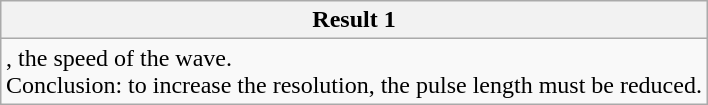<table class="wikitable" style="margin: auto">
<tr>
<th>Result 1</th>
</tr>
<tr>
<td>, the speed of the wave.<br>Conclusion: to increase the resolution, the pulse length must be reduced.</td>
</tr>
</table>
